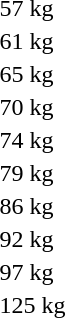<table>
<tr>
<td>57 kg<br></td>
<td></td>
<td></td>
<td></td>
</tr>
<tr>
<td>61 kg<br></td>
<td></td>
<td></td>
<td></td>
</tr>
<tr>
<td rowspan=2>65 kg<br></td>
<td rowspan=2></td>
<td rowspan=2></td>
<td></td>
</tr>
<tr>
<td></td>
</tr>
<tr>
<td rowspan=2>70 kg<br></td>
<td rowspan=2></td>
<td rowspan=2></td>
<td></td>
</tr>
<tr>
<td></td>
</tr>
<tr>
<td rowspan=2>74 kg<br></td>
<td rowspan=2></td>
<td rowspan=2></td>
<td></td>
</tr>
<tr>
<td></td>
</tr>
<tr>
<td rowspan=2>79 kg<br></td>
<td rowspan=2></td>
<td rowspan=2></td>
<td></td>
</tr>
<tr>
<td></td>
</tr>
<tr>
<td rowspan=2>86 kg<br></td>
<td rowspan=2></td>
<td rowspan=2></td>
<td></td>
</tr>
<tr>
<td></td>
</tr>
<tr>
<td>92 kg<br></td>
<td></td>
<td></td>
<td></td>
</tr>
<tr>
<td rowspan=2>97 kg<br></td>
<td rowspan=2></td>
<td rowspan=2></td>
<td></td>
</tr>
<tr>
<td></td>
</tr>
<tr>
<td rowspan=2>125 kg<br></td>
<td rowspan=2></td>
<td rowspan=2></td>
<td></td>
</tr>
<tr>
<td></td>
</tr>
<tr>
</tr>
</table>
